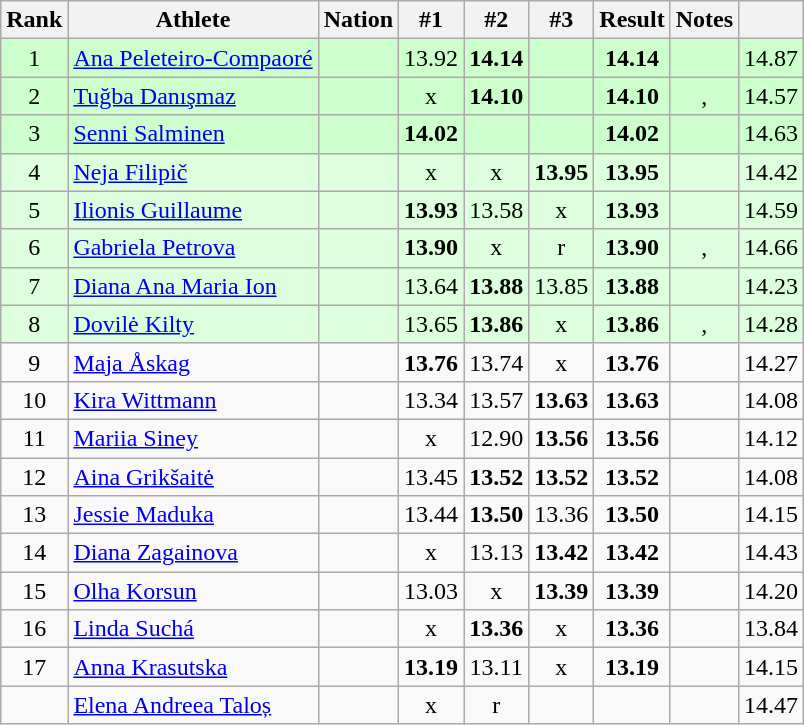<table class="wikitable sortable" style="text-align:center">
<tr>
<th scope="col">Rank</th>
<th scope="col">Athlete</th>
<th scope="col">Nation</th>
<th>#1</th>
<th>#2</th>
<th>#3</th>
<th scope="col">Result</th>
<th scope="col">Notes</th>
<th scope="col"></th>
</tr>
<tr bgcolor=ccffcc>
<td>1</td>
<td align="left"><a href='#'>Ana Peleteiro-Compaoré</a></td>
<td align="left"></td>
<td>13.92</td>
<td><strong>14.14</strong></td>
<td></td>
<td><strong>14.14</strong></td>
<td></td>
<td>14.87</td>
</tr>
<tr bgcolor=ccffcc>
<td>2</td>
<td align="left"><a href='#'>Tuğba Danışmaz</a></td>
<td align="left"></td>
<td>x</td>
<td><strong>14.10</strong></td>
<td></td>
<td><strong>14.10</strong></td>
<td>, </td>
<td>14.57</td>
</tr>
<tr bgcolor=ccffcc>
<td>3</td>
<td align="left"><a href='#'>Senni Salminen</a></td>
<td align="left"></td>
<td><strong>14.02</strong></td>
<td></td>
<td></td>
<td><strong>14.02</strong></td>
<td></td>
<td>14.63</td>
</tr>
<tr bgcolor=ddffdd>
<td>4</td>
<td align="left"><a href='#'>Neja Filipič</a></td>
<td align="left"></td>
<td>x</td>
<td>x</td>
<td><strong>13.95</strong></td>
<td><strong>13.95</strong></td>
<td></td>
<td>14.42</td>
</tr>
<tr bgcolor=ddffdd>
<td>5</td>
<td align="left"><a href='#'>Ilionis Guillaume</a></td>
<td align="left"></td>
<td><strong>13.93</strong></td>
<td>13.58</td>
<td>x</td>
<td><strong>13.93</strong></td>
<td></td>
<td>14.59</td>
</tr>
<tr bgcolor=ddffdd>
<td>6</td>
<td align="left"><a href='#'>Gabriela Petrova</a></td>
<td align="left"></td>
<td><strong>13.90</strong></td>
<td>x</td>
<td>r</td>
<td><strong>13.90</strong></td>
<td>, </td>
<td>14.66</td>
</tr>
<tr bgcolor=ddffdd>
<td>7</td>
<td align="left"><a href='#'>Diana Ana Maria Ion</a></td>
<td align="left"></td>
<td>13.64</td>
<td><strong>13.88</strong></td>
<td>13.85</td>
<td><strong>13.88</strong></td>
<td></td>
<td>14.23</td>
</tr>
<tr bgcolor=ddffdd>
<td>8</td>
<td align="left"><a href='#'>Dovilė Kilty</a></td>
<td align="left"></td>
<td>13.65</td>
<td><strong>13.86</strong></td>
<td>x</td>
<td><strong>13.86</strong></td>
<td>, </td>
<td>14.28</td>
</tr>
<tr>
<td>9</td>
<td align="left"><a href='#'>Maja Åskag</a></td>
<td align="left"></td>
<td><strong>13.76</strong></td>
<td>13.74</td>
<td>x</td>
<td><strong>13.76</strong></td>
<td></td>
<td>14.27</td>
</tr>
<tr>
<td>10</td>
<td align="left"><a href='#'>Kira Wittmann</a></td>
<td align="left"></td>
<td>13.34</td>
<td>13.57</td>
<td><strong>13.63</strong></td>
<td><strong>13.63</strong></td>
<td></td>
<td>14.08</td>
</tr>
<tr>
<td>11</td>
<td align="left"><a href='#'>Mariia Siney</a></td>
<td align="left"></td>
<td>x</td>
<td>12.90</td>
<td><strong>13.56</strong></td>
<td><strong>13.56</strong></td>
<td></td>
<td>14.12</td>
</tr>
<tr>
<td>12</td>
<td align="left"><a href='#'>Aina Grikšaitė</a></td>
<td align="left"></td>
<td>13.45</td>
<td><strong>13.52</strong></td>
<td><strong>13.52</strong></td>
<td><strong>13.52</strong></td>
<td></td>
<td>14.08</td>
</tr>
<tr>
<td>13</td>
<td align="left"><a href='#'>Jessie Maduka</a></td>
<td align="left"></td>
<td>13.44</td>
<td><strong>13.50</strong></td>
<td>13.36</td>
<td><strong>13.50</strong></td>
<td></td>
<td>14.15</td>
</tr>
<tr>
<td>14</td>
<td align="left"><a href='#'>Diana Zagainova</a></td>
<td align="left"></td>
<td>x</td>
<td>13.13</td>
<td><strong>13.42</strong></td>
<td><strong>13.42</strong></td>
<td></td>
<td>14.43</td>
</tr>
<tr>
<td>15</td>
<td align="left"><a href='#'>Olha Korsun</a></td>
<td align="left"></td>
<td>13.03</td>
<td>x</td>
<td><strong>13.39</strong></td>
<td><strong>13.39</strong></td>
<td></td>
<td>14.20</td>
</tr>
<tr>
<td>16</td>
<td align="left"><a href='#'>Linda Suchá</a></td>
<td align="left"></td>
<td>x</td>
<td><strong>13.36</strong></td>
<td>x</td>
<td><strong>13.36</strong></td>
<td></td>
<td>13.84</td>
</tr>
<tr>
<td>17</td>
<td align="left"><a href='#'>Anna Krasutska</a></td>
<td align="left"></td>
<td><strong>13.19</strong></td>
<td>13.11</td>
<td>x</td>
<td><strong>13.19</strong></td>
<td></td>
<td>14.15</td>
</tr>
<tr>
<td></td>
<td align="left"><a href='#'>Elena Andreea Taloș</a></td>
<td align="left"></td>
<td>x</td>
<td>r</td>
<td></td>
<td><strong></strong></td>
<td></td>
<td>14.47</td>
</tr>
</table>
